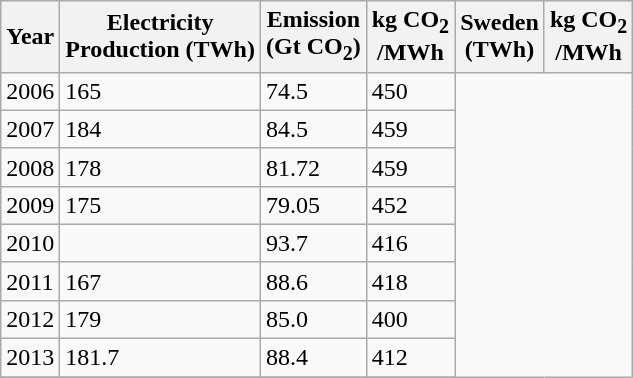<table class="wikitable sortable">
<tr>
<th>Year</th>
<th>Electricity<br>Production (TWh)</th>
<th>Emission<br>(Gt CO<sub>2</sub>)</th>
<th>kg CO<sub>2</sub><br>/MWh</th>
<th>Sweden<br>(TWh)</th>
<th>kg CO<sub>2</sub><br>/MWh</th>
</tr>
<tr>
<td>2006</td>
<td>165</td>
<td>74.5</td>
<td>450</td>
</tr>
<tr>
<td>2007</td>
<td>184</td>
<td>84.5</td>
<td>459</td>
</tr>
<tr>
<td>2008</td>
<td>178</td>
<td>81.72</td>
<td>459</td>
</tr>
<tr>
<td>2009</td>
<td>175</td>
<td>79.05</td>
<td>452</td>
</tr>
<tr>
<td>2010</td>
<td></td>
<td>93.7</td>
<td>416</td>
</tr>
<tr>
<td>2011</td>
<td>167</td>
<td>88.6</td>
<td>418</td>
</tr>
<tr>
<td>2012</td>
<td>179</td>
<td>85.0</td>
<td>400</td>
</tr>
<tr>
<td>2013</td>
<td>181.7</td>
<td>88.4</td>
<td>412</td>
</tr>
<tr>
</tr>
<tr 2014 || 172.9 || 82.7 || 421>
</tr>
<tr>
</tr>
<tr 2015 || 117.4 || 23.9 || 172>
</tr>
<tr>
</tr>
<tr 2016 || 119 || 23.7 || 170>
</tr>
<tr>
</tr>
<tr 2017 || 127.3 || 23.0 || 157>
</tr>
<tr>
</tr>
<tr 2018 || 130.3 || 22.0 || 150>
</tr>
<tr>
</tr>
<tr 2019 || 130.2 || 19.0 || ->
</tr>
</table>
